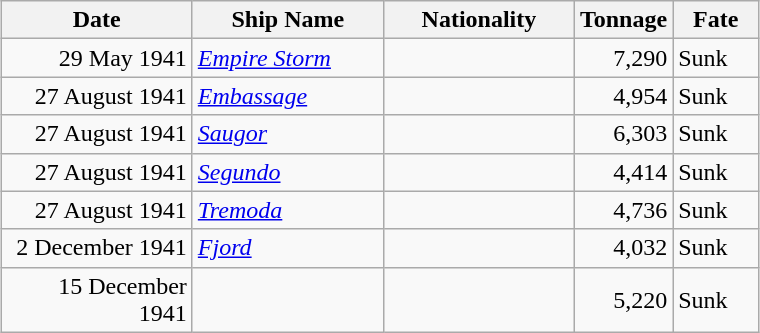<table class="wikitable sortable" style="margin: 1em auto 1em auto;">
<tr>
<th width="120px">Date</th>
<th width="120px">Ship Name</th>
<th width="120px">Nationality</th>
<th width="25px">Tonnage</th>
<th width="50px">Fate</th>
</tr>
<tr>
<td align="right">29 May 1941</td>
<td align="left"><a href='#'><em>Empire Storm</em></a></td>
<td align="left"></td>
<td align="right">7,290</td>
<td align="left">Sunk</td>
</tr>
<tr>
<td align="right">27 August 1941</td>
<td align="left"><a href='#'><em>Embassage</em></a></td>
<td align="left"></td>
<td align="right">4,954</td>
<td align="left">Sunk</td>
</tr>
<tr>
<td align="right">27 August 1941</td>
<td align="left"><a href='#'><em>Saugor</em></a></td>
<td align="left"></td>
<td align="right">6,303</td>
<td align="left">Sunk</td>
</tr>
<tr>
<td align="right">27 August 1941</td>
<td align="left"><a href='#'><em>Segundo</em></a></td>
<td align="left"></td>
<td align="right">4,414</td>
<td align="left">Sunk</td>
</tr>
<tr>
<td align="right">27 August 1941</td>
<td align="left"><a href='#'><em>Tremoda</em></a></td>
<td align="left"></td>
<td align="right">4,736</td>
<td align="left">Sunk</td>
</tr>
<tr>
<td align="right">2 December 1941</td>
<td align="left"><a href='#'><em>Fjord</em></a></td>
<td align="left"></td>
<td align="right">4,032</td>
<td align="left">Sunk</td>
</tr>
<tr>
<td align="right">15 December 1941</td>
<td align="left"></td>
<td align="left"></td>
<td align="right">5,220</td>
<td align="left">Sunk</td>
</tr>
</table>
